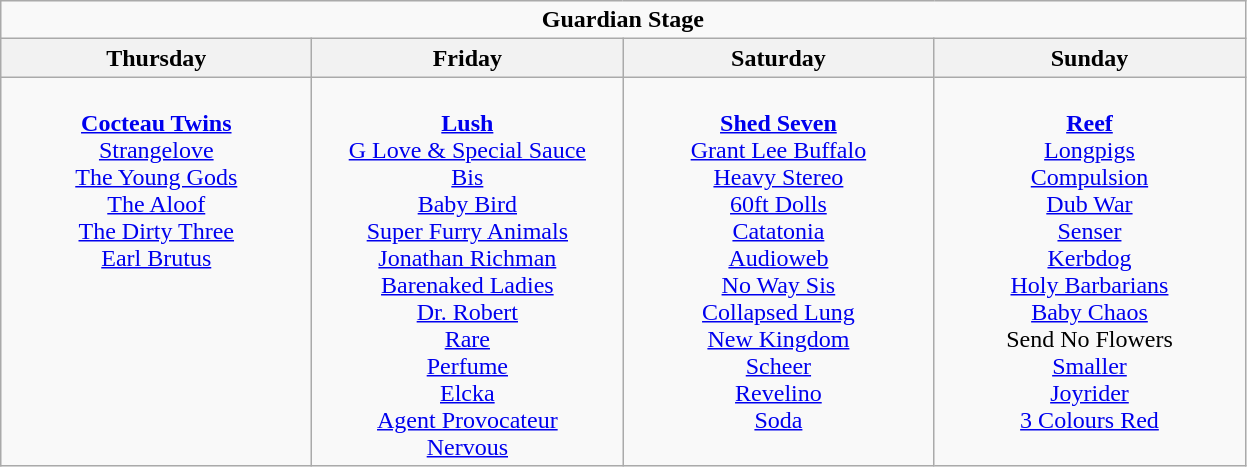<table class="wikitable">
<tr>
<td colspan="4" style="text-align:center;"><strong>Guardian Stage</strong></td>
</tr>
<tr>
<th>Thursday</th>
<th>Friday</th>
<th>Saturday</th>
<th>Sunday</th>
</tr>
<tr>
<td style="text-align:center; vertical-align:top; width:200px;"><br><strong><a href='#'>Cocteau Twins</a></strong><br>
<a href='#'>Strangelove</a><br>
<a href='#'>The Young Gods</a><br>
<a href='#'>The Aloof</a><br>
<a href='#'>The Dirty Three</a><br>
<a href='#'>Earl Brutus</a></td>
<td style="text-align:center; vertical-align:top; width:200px;"><br><strong><a href='#'>Lush</a></strong><br>
<a href='#'>G Love & Special Sauce</a><br>
<a href='#'>Bis</a><br>
<a href='#'>Baby Bird</a><br>
<a href='#'>Super Furry Animals</a><br>
<a href='#'>Jonathan Richman</a><br>
<a href='#'>Barenaked Ladies</a><br>
<a href='#'>Dr. Robert</a><br>
<a href='#'>Rare</a><br>
<a href='#'>Perfume</a><br>
<a href='#'>Elcka</a><br>
<a href='#'>Agent Provocateur</a><br>
<a href='#'>Nervous</a></td>
<td style="text-align:center; vertical-align:top; width:200px;"><br><strong><a href='#'>Shed Seven</a></strong><br>
<a href='#'>Grant Lee Buffalo</a><br>
<a href='#'>Heavy Stereo</a><br>
<a href='#'>60ft Dolls</a><br>
<a href='#'>Catatonia</a><br>
<a href='#'>Audioweb</a><br>
<a href='#'>No Way Sis</a><br>
<a href='#'>Collapsed Lung</a><br>
<a href='#'>New Kingdom</a><br>
<a href='#'>Scheer</a><br>
<a href='#'>Revelino</a><br>
<a href='#'>Soda</a><br></td>
<td style="text-align:center; vertical-align:top; width:200px;"><br><strong><a href='#'>Reef</a></strong><br>
<a href='#'>Longpigs</a><br>
<a href='#'>Compulsion</a><br>
<a href='#'>Dub War</a><br>
<a href='#'>Senser</a><br>
<a href='#'>Kerbdog</a><br>
<a href='#'>Holy Barbarians</a><br>
<a href='#'>Baby Chaos</a><br>
Send No Flowers<br>
<a href='#'>Smaller</a><br>
<a href='#'>Joyrider</a><br>
<a href='#'>3 Colours Red</a></td>
</tr>
</table>
